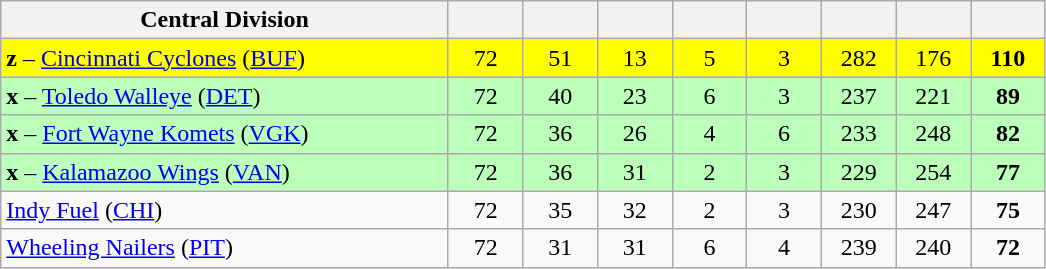<table class="wikitable sortable" style="text-align:center">
<tr>
<th style="width:30%;" class="unsortable">Central Division</th>
<th style="width:5%;"></th>
<th style="width:5%;"></th>
<th style="width:5%;"></th>
<th style="width:5%;"></th>
<th style="width:5%;"></th>
<th style="width:5%;"></th>
<th style="width:5%;"></th>
<th style="width:5%;"></th>
</tr>
<tr bgcolor=#FFFF00>
<td align=left><strong>z</strong> – <a href='#'>Cincinnati Cyclones</a> (<a href='#'>BUF</a>)</td>
<td>72</td>
<td>51</td>
<td>13</td>
<td>5</td>
<td>3</td>
<td>282</td>
<td>176</td>
<td><strong>110</strong></td>
</tr>
<tr bgcolor=#bbffbb>
<td align=left><strong>x</strong> – <a href='#'>Toledo Walleye</a> (<a href='#'>DET</a>)</td>
<td>72</td>
<td>40</td>
<td>23</td>
<td>6</td>
<td>3</td>
<td>237</td>
<td>221</td>
<td><strong>89</strong></td>
</tr>
<tr bgcolor=#bbffbb>
<td align=left><strong>x</strong> – <a href='#'>Fort Wayne Komets</a> (<a href='#'>VGK</a>)</td>
<td>72</td>
<td>36</td>
<td>26</td>
<td>4</td>
<td>6</td>
<td>233</td>
<td>248</td>
<td><strong>82</strong></td>
</tr>
<tr bgcolor=#bbffbb>
<td align=left><strong>x</strong> – <a href='#'>Kalamazoo Wings</a> (<a href='#'>VAN</a>)</td>
<td>72</td>
<td>36</td>
<td>31</td>
<td>2</td>
<td>3</td>
<td>229</td>
<td>254</td>
<td><strong>77</strong></td>
</tr>
<tr bgcolor=>
<td align=left><a href='#'>Indy Fuel</a> (<a href='#'>CHI</a>)</td>
<td>72</td>
<td>35</td>
<td>32</td>
<td>2</td>
<td>3</td>
<td>230</td>
<td>247</td>
<td><strong>75</strong></td>
</tr>
<tr bgcolor=>
<td align=left><a href='#'>Wheeling Nailers</a> (<a href='#'>PIT</a>)</td>
<td>72</td>
<td>31</td>
<td>31</td>
<td>6</td>
<td>4</td>
<td>239</td>
<td>240</td>
<td><strong>72</strong></td>
</tr>
</table>
